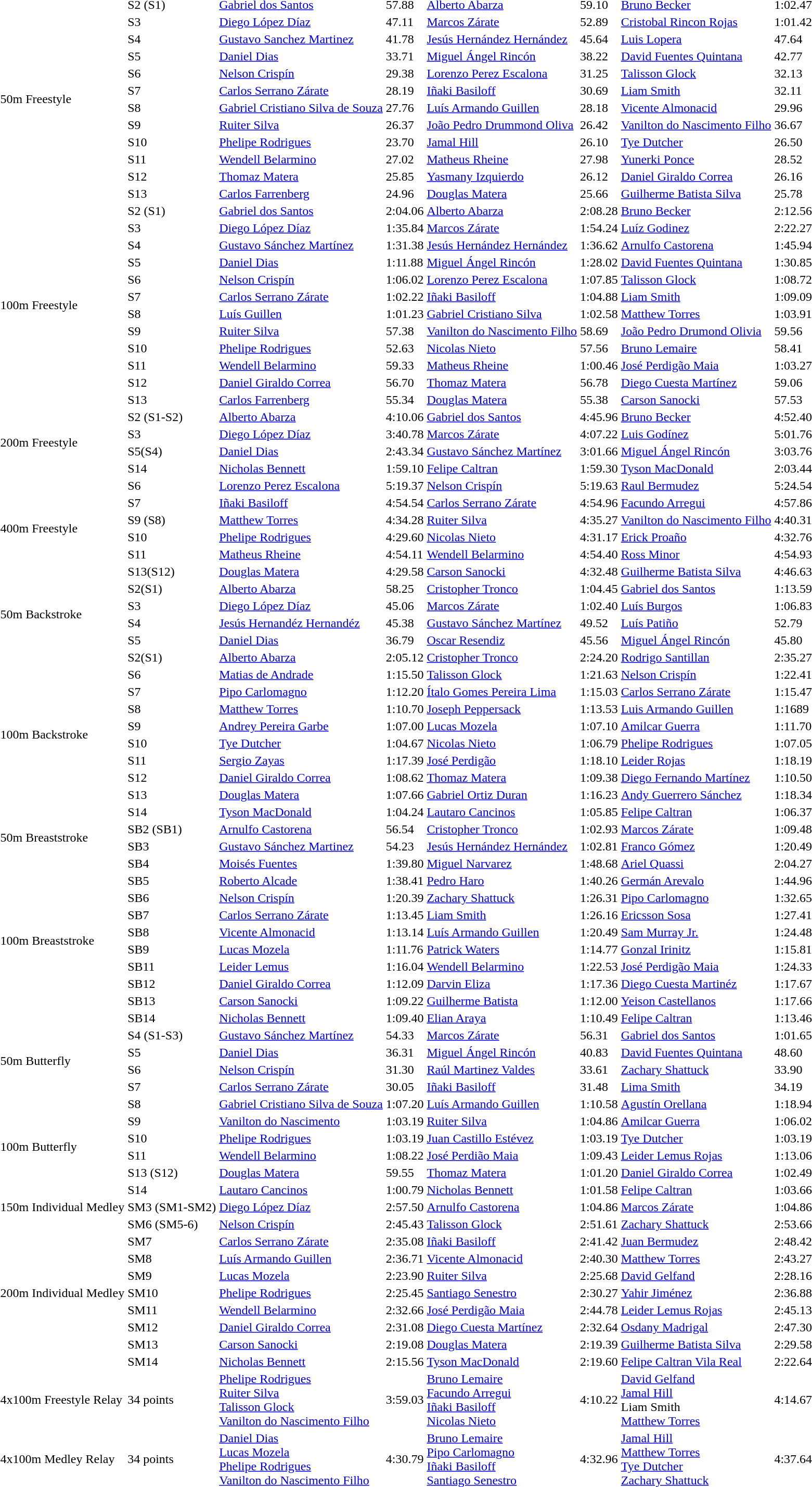<table>
<tr>
<td rowspan=12>50m Freestyle</td>
<td>S2 (S1)<br></td>
<td><a href='#'>Gabriel dos Santos</a><br></td>
<td>57.88</td>
<td><a href='#'>Alberto Abarza</a><br></td>
<td>59.10</td>
<td><a href='#'>Bruno Becker</a><br></td>
<td>1:02.47</td>
</tr>
<tr>
<td>S3<br></td>
<td><a href='#'>Diego López Díaz</a><br></td>
<td>47.11</td>
<td><a href='#'>Marcos Zárate</a><br></td>
<td>52.89</td>
<td><a href='#'>Cristobal Rincon Rojas</a><br></td>
<td>1:01.42</td>
</tr>
<tr>
<td>S4<br></td>
<td><a href='#'>Gustavo Sanchez Martinez</a><br></td>
<td>41.78</td>
<td><a href='#'>Jesús Hernández Hernández</a><br></td>
<td>45.64</td>
<td><a href='#'>Luis Lopera</a><br></td>
<td>47.64</td>
</tr>
<tr>
<td>S5<br></td>
<td><a href='#'>Daniel Dias</a><br></td>
<td>33.71</td>
<td><a href='#'>Miguel Ángel Rincón</a><br></td>
<td>38.22</td>
<td><a href='#'>David Fuentes Quintana</a><br></td>
<td>42.77</td>
</tr>
<tr>
<td>S6<br></td>
<td><a href='#'>Nelson Crispín</a><br></td>
<td>29.38</td>
<td><a href='#'>Lorenzo Perez Escalona</a><br></td>
<td>31.25</td>
<td><a href='#'>Talisson Glock</a><br></td>
<td>32.13</td>
</tr>
<tr>
<td>S7<br></td>
<td><a href='#'>Carlos Serrano Zárate</a><br></td>
<td>28.19</td>
<td><a href='#'>Iñaki Basiloff</a><br></td>
<td>30.69</td>
<td><a href='#'>Liam Smith</a><br></td>
<td>32.11</td>
</tr>
<tr>
<td>S8<br></td>
<td><a href='#'>Gabriel Cristiano Silva de Souza</a><br></td>
<td>27.76</td>
<td><a href='#'>Luís Armando Guillen</a><br></td>
<td>28.18</td>
<td><a href='#'>Vicente Almonacid</a><br></td>
<td>29.96</td>
</tr>
<tr>
<td>S9<br></td>
<td><a href='#'>Ruiter Silva</a><br></td>
<td>26.37</td>
<td><a href='#'>João Pedro Drummond Oliva</a><br></td>
<td>26.42</td>
<td><a href='#'>Vanilton do Nascimento Filho</a><br></td>
<td>36.67</td>
</tr>
<tr>
<td>S10<br></td>
<td><a href='#'>Phelipe Rodrigues</a><br></td>
<td>23.70</td>
<td><a href='#'>Jamal Hill</a><br></td>
<td>26.10</td>
<td><a href='#'>Tye Dutcher</a><br></td>
<td>26.50</td>
</tr>
<tr>
<td>S11<br></td>
<td><a href='#'>Wendell Belarmino</a><br></td>
<td>27.02</td>
<td><a href='#'>Matheus Rheine</a><br></td>
<td>27.98</td>
<td><a href='#'>Yunerki Ponce</a><br></td>
<td>28.52</td>
</tr>
<tr>
<td>S12<br></td>
<td><a href='#'>Thomaz Matera</a><br></td>
<td>25.85</td>
<td><a href='#'>Yasmany Izquierdo</a><br></td>
<td>26.12</td>
<td><a href='#'>Daniel Giraldo Correa</a><br></td>
<td>26.16</td>
</tr>
<tr>
<td>S13<br></td>
<td><a href='#'>Carlos Farrenberg</a><br></td>
<td>24.96</td>
<td><a href='#'>Douglas Matera</a><br></td>
<td>25.66</td>
<td><a href='#'>Guilherme Batista Silva</a><br></td>
<td>25.78</td>
</tr>
<tr>
<td rowspan=12>100m Freestyle</td>
<td>S2 (S1)<br></td>
<td><a href='#'>Gabriel dos Santos</a><br></td>
<td>2:04.06</td>
<td><a href='#'>Alberto Abarza</a><br></td>
<td>2:08.28</td>
<td><a href='#'>Bruno Becker</a><br></td>
<td>2:12.56</td>
</tr>
<tr>
<td>S3<br></td>
<td><a href='#'>Diego López Díaz</a><br></td>
<td>1:35.84</td>
<td><a href='#'>Marcos Zárate</a><br></td>
<td>1:54.24</td>
<td><a href='#'>Luíz Godinez</a><br></td>
<td>2:22.27</td>
</tr>
<tr>
<td>S4<br></td>
<td><a href='#'>Gustavo Sánchez Martínez</a><br></td>
<td>1:31.38</td>
<td><a href='#'>Jesús Hernández Hernández</a><br></td>
<td>1:36.62</td>
<td><a href='#'>Arnulfo Castorena</a><br></td>
<td>1:45.94</td>
</tr>
<tr>
<td>S5<br></td>
<td><a href='#'>Daniel Dias</a><br></td>
<td>1:11.88</td>
<td><a href='#'>Miguel Ángel Rincón</a><br></td>
<td>1:28.02</td>
<td><a href='#'>David Fuentes Quintana</a><br></td>
<td>1:30.85</td>
</tr>
<tr>
<td>S6<br></td>
<td><a href='#'>Nelson Crispín</a><br></td>
<td>1:06.02</td>
<td><a href='#'>Lorenzo Perez Escalona</a><br></td>
<td>1:07.85</td>
<td><a href='#'>Talisson Glock</a><br></td>
<td>1:08.72</td>
</tr>
<tr>
<td>S7<br></td>
<td><a href='#'>Carlos Serrano Zárate</a><br></td>
<td>1:02.22</td>
<td><a href='#'>Iñaki Basiloff</a><br></td>
<td>1:04.88</td>
<td><a href='#'>Liam Smith</a><br></td>
<td>1:09.09</td>
</tr>
<tr>
<td>S8<br></td>
<td><a href='#'>Luís Guillen</a><br></td>
<td>1:01.23</td>
<td><a href='#'>Gabriel Cristiano Silva</a><br></td>
<td>1:02.58</td>
<td><a href='#'>Matthew Torres</a><br></td>
<td>1:03.91</td>
</tr>
<tr>
<td>S9<br></td>
<td><a href='#'>Ruiter Silva</a><br></td>
<td>57.38</td>
<td><a href='#'>Vanilton do Nascimento Filho</a><br></td>
<td>58.69</td>
<td><a href='#'>João Pedro Drumond Olivia</a><br></td>
<td>59.56</td>
</tr>
<tr>
<td>S10<br></td>
<td><a href='#'>Phelipe Rodrigues</a><br></td>
<td>52.63</td>
<td><a href='#'>Nicolas Nieto</a><br></td>
<td>57.56</td>
<td><a href='#'>Bruno Lemaire</a><br></td>
<td>58.41</td>
</tr>
<tr>
<td>S11<br></td>
<td><a href='#'>Wendell Belarmino</a><br></td>
<td>59.33</td>
<td><a href='#'>Matheus Rheine</a><br></td>
<td>1:00.46</td>
<td><a href='#'>José Perdigão Maia</a><br></td>
<td>1:03.27</td>
</tr>
<tr>
<td>S12<br></td>
<td><a href='#'>Daniel Giraldo Correa</a><br></td>
<td>56.70</td>
<td><a href='#'>Thomaz Matera</a><br></td>
<td>56.78</td>
<td><a href='#'>Diego Cuesta Martínez</a><br></td>
<td>59.06</td>
</tr>
<tr>
<td>S13<br></td>
<td><a href='#'>Carlos Farrenberg</a><br></td>
<td>55.34</td>
<td><a href='#'>Douglas Matera</a><br></td>
<td>55.38</td>
<td><a href='#'>Carson Sanocki</a><br></td>
<td>57.53</td>
</tr>
<tr>
<td rowspan=4>200m Freestyle</td>
<td>S2 (S1-S2)<br></td>
<td><a href='#'>Alberto Abarza</a><br></td>
<td>4:10.06</td>
<td><a href='#'>Gabriel dos Santos</a><br></td>
<td>4:45.96</td>
<td><a href='#'>Bruno Becker</a><br></td>
<td>4:52.40</td>
</tr>
<tr>
<td>S3<br></td>
<td><a href='#'>Diego López Díaz</a><br></td>
<td>3:40.78</td>
<td><a href='#'>Marcos Zárate</a><br></td>
<td>4:07.22</td>
<td><a href='#'>Luis Godínez</a><br></td>
<td>5:01.76</td>
</tr>
<tr>
<td>S5(S4)<br></td>
<td><a href='#'>Daniel Dias</a><br></td>
<td>2:43.34</td>
<td><a href='#'>Gustavo Sánchez Martínez</a><br></td>
<td>3:01.66</td>
<td><a href='#'>Miguel Ángel Rincón</a><br></td>
<td>3:03.76</td>
</tr>
<tr>
<td>S14<br></td>
<td><a href='#'>Nicholas Bennett</a><br></td>
<td>1:59.10</td>
<td><a href='#'>Felipe Caltran</a><br></td>
<td>1:59.30</td>
<td><a href='#'>Tyson MacDonald</a><br></td>
<td>2:03.44</td>
</tr>
<tr>
<td rowspan=6>400m Freestyle</td>
<td>S6<br></td>
<td><a href='#'>Lorenzo Perez Escalona</a><br></td>
<td>5:19.37</td>
<td><a href='#'>Nelson Crispín</a><br></td>
<td>5:19.63</td>
<td><a href='#'>Raul Bermudez</a><br></td>
<td>5:24.54</td>
</tr>
<tr>
<td>S7<br></td>
<td><a href='#'>Iñaki Basiloff</a><br></td>
<td>4:54.54</td>
<td><a href='#'>Carlos Serrano Zárate</a><br></td>
<td>4:54.96</td>
<td><a href='#'>Facundo Arregui</a><br></td>
<td>4:57.86</td>
</tr>
<tr>
<td>S9 (S8)<br></td>
<td><a href='#'>Matthew Torres</a><br></td>
<td>4:34.28</td>
<td><a href='#'>Ruiter Silva</a><br></td>
<td>4:35.27</td>
<td><a href='#'>Vanilton do Nascimento Filho</a><br></td>
<td>4:40.31</td>
</tr>
<tr>
<td>S10<br></td>
<td><a href='#'>Phelipe Rodrigues</a><br></td>
<td>4:29.60</td>
<td><a href='#'>Nicolas Nieto</a><br></td>
<td>4:31.17</td>
<td><a href='#'>Erick Proaño</a><br></td>
<td>4:32.76</td>
</tr>
<tr>
<td>S11<br></td>
<td><a href='#'>Matheus Rheine</a><br></td>
<td>4:54.11</td>
<td><a href='#'>Wendell Belarmino</a><br></td>
<td>4:54.40</td>
<td><a href='#'>Ross Minor</a><br></td>
<td>4:54.93</td>
</tr>
<tr>
<td>S13(S12)<br></td>
<td><a href='#'>Douglas Matera</a><br></td>
<td>4:29.58</td>
<td><a href='#'>Carson Sanocki</a><br></td>
<td>4:32.48</td>
<td><a href='#'>Guilherme Batista Silva</a><br></td>
<td>4:46.63</td>
</tr>
<tr>
<td rowspan=4>50m Backstroke</td>
<td>S2(S1)<br></td>
<td><a href='#'>Alberto Abarza</a><br></td>
<td>58.25</td>
<td><a href='#'>Cristopher Tronco</a><br></td>
<td>1:04.45</td>
<td><a href='#'>Gabriel dos Santos</a><br></td>
<td>1:13.59</td>
</tr>
<tr>
<td>S3<br></td>
<td><a href='#'>Diego López Díaz</a><br></td>
<td>45.06</td>
<td><a href='#'>Marcos Zárate</a><br></td>
<td>1:02.40</td>
<td><a href='#'>Luís Burgos</a><br></td>
<td>1:06.83</td>
</tr>
<tr>
<td>S4<br></td>
<td><a href='#'>Jesús Hernandéz Hernandéz</a><br></td>
<td>45.38</td>
<td><a href='#'>Gustavo Sánchez Martínez</a><br></td>
<td>49.52</td>
<td><a href='#'>Luís Patiño</a><br></td>
<td>52.79</td>
</tr>
<tr>
<td>S5<br></td>
<td><a href='#'>Daniel Dias</a><br></td>
<td>36.79</td>
<td><a href='#'>Oscar Resendiz</a><br></td>
<td>45.56</td>
<td><a href='#'>Miguel Ángel Rincón</a><br></td>
<td>45.80</td>
</tr>
<tr>
<td rowspan=10>100m Backstroke</td>
<td>S2(S1)<br></td>
<td><a href='#'>Alberto Abarza</a><br></td>
<td>2:05.12</td>
<td><a href='#'>Cristopher Tronco</a><br></td>
<td>2:24.20</td>
<td><a href='#'>Rodrigo Santillan</a><br></td>
<td>2:35.27</td>
</tr>
<tr>
<td>S6<br></td>
<td><a href='#'>Matias de Andrade</a><br></td>
<td>1:15.50</td>
<td><a href='#'>Talisson Glock</a><br></td>
<td>1:21.63</td>
<td><a href='#'>Nelson Crispín</a><br></td>
<td>1:22.41</td>
</tr>
<tr>
<td>S7<br></td>
<td><a href='#'>Pipo Carlomagno</a><br></td>
<td>1:12.20</td>
<td><a href='#'>Ítalo Gomes Pereira Lima</a><br></td>
<td>1:15.03</td>
<td><a href='#'>Carlos Serrano Zárate</a><br></td>
<td>1:15.47</td>
</tr>
<tr>
<td>S8<br></td>
<td><a href='#'>Matthew Torres</a><br></td>
<td>1:10.70</td>
<td><a href='#'>Joseph Peppersack</a><br></td>
<td>1:13.53</td>
<td><a href='#'>Luis Armando Guillen</a><br></td>
<td>1:1689</td>
</tr>
<tr>
<td>S9<br></td>
<td><a href='#'>Andrey Pereira Garbe</a><br></td>
<td>1:07.00</td>
<td><a href='#'>Lucas Mozela</a><br></td>
<td>1:07.10</td>
<td><a href='#'>Amilcar Guerra</a><br></td>
<td>1:11.70</td>
</tr>
<tr>
<td>S10<br></td>
<td><a href='#'>Tye Dutcher</a><br></td>
<td>1:04.67</td>
<td><a href='#'>Nicolas Nieto</a><br></td>
<td>1:06.79</td>
<td><a href='#'>Phelipe Rodrigues</a><br></td>
<td>1:07.05</td>
</tr>
<tr>
<td>S11<br></td>
<td><a href='#'>Sergio Zayas</a><br></td>
<td>1:17.39</td>
<td><a href='#'>José Perdigão</a><br></td>
<td>1:18.10</td>
<td><a href='#'>Leider Rojas</a><br></td>
<td>1:18.19</td>
</tr>
<tr>
<td>S12<br></td>
<td><a href='#'>Daniel Giraldo Correa</a><br></td>
<td>1:08.62</td>
<td><a href='#'>Thomaz Matera</a><br></td>
<td>1:09.38</td>
<td><a href='#'>Diego Fernando Martínez</a><br></td>
<td>1:10.50</td>
</tr>
<tr>
<td>S13<br></td>
<td><a href='#'>Douglas Matera</a><br></td>
<td>1:07.66</td>
<td><a href='#'>Gabriel Ortiz Duran</a><br></td>
<td>1:16.23</td>
<td><a href='#'>Andy Guerrero Sánchez</a><br></td>
<td>1:18.34</td>
</tr>
<tr>
<td>S14<br></td>
<td><a href='#'>Tyson MacDonald</a><br></td>
<td>1:04.24</td>
<td><a href='#'>Lautaro Cancinos</a><br></td>
<td>1:05.85</td>
<td><a href='#'>Felipe Caltran</a><br></td>
<td>1:06.37</td>
</tr>
<tr>
<td rowspan=2>50m Breaststroke</td>
<td>SB2 (SB1)<br></td>
<td><a href='#'>Arnulfo Castorena</a><br></td>
<td>56.54</td>
<td><a href='#'>Cristopher Tronco</a><br></td>
<td>1:02.93</td>
<td><a href='#'>Marcos Zárate</a><br></td>
<td>1:09.48</td>
</tr>
<tr>
<td>SB3<br></td>
<td><a href='#'>Gustavo Sánchez Martinez</a><br></td>
<td>54.23</td>
<td><a href='#'>Jesús Hernández Hernández</a><br></td>
<td>1:02.81</td>
<td><a href='#'>Franco Gómez</a><br></td>
<td>1:20.49</td>
</tr>
<tr>
<td rowspan=10>100m Breaststroke</td>
<td>SB4<br></td>
<td><a href='#'>Moisés Fuentes</a><br></td>
<td>1:39.80</td>
<td><a href='#'>Miguel Narvarez</a><br></td>
<td>1:48.68</td>
<td><a href='#'>Ariel Quassi</a><br></td>
<td>2:04.27</td>
</tr>
<tr>
<td>SB5<br></td>
<td><a href='#'>Roberto Alcade</a><br></td>
<td>1:38.41</td>
<td><a href='#'>Pedro Haro</a><br></td>
<td>1:40.26</td>
<td><a href='#'>Germán Arevalo</a><br></td>
<td>1:44.96</td>
</tr>
<tr>
<td>SB6<br></td>
<td><a href='#'>Nelson Crispín</a><br></td>
<td>1:20.39</td>
<td><a href='#'>Zachary Shattuck</a><br></td>
<td>1:26.31</td>
<td><a href='#'>Pipo Carlomagno</a><br></td>
<td>1:32.65</td>
</tr>
<tr>
<td>SB7<br></td>
<td><a href='#'>Carlos Serrano Zárate</a><br></td>
<td>1:13.45</td>
<td><a href='#'>Liam Smith</a><br></td>
<td>1:26.16</td>
<td><a href='#'>Ericsson Sosa</a><br></td>
<td>1:27.41</td>
</tr>
<tr>
<td>SB8<br></td>
<td><a href='#'>Vicente Almonacid</a><br></td>
<td>1:13.14</td>
<td><a href='#'>Luís Armando Guillen</a><br></td>
<td>1:20.49</td>
<td><a href='#'>Sam Murray Jr.</a><br></td>
<td>1:24.48</td>
</tr>
<tr>
<td>SB9<br></td>
<td><a href='#'>Lucas Mozela</a><br></td>
<td>1:11.76</td>
<td><a href='#'>Patrick Waters</a><br></td>
<td>1:14.77</td>
<td><a href='#'>Gonzal Irinitz</a><br></td>
<td>1:15.81</td>
</tr>
<tr>
<td>SB11<br></td>
<td><a href='#'>Leider Lemus</a><br></td>
<td>1:16.04</td>
<td><a href='#'>Wendell Belarmino</a><br></td>
<td>1:22.53</td>
<td><a href='#'>José Perdigão Maia</a><br></td>
<td>1:24.33</td>
</tr>
<tr>
<td>SB12<br></td>
<td><a href='#'>Daniel Giraldo Correa</a><br></td>
<td>1:12.09</td>
<td><a href='#'>Darvin Eliza</a><br></td>
<td>1:17.36</td>
<td><a href='#'>Diego Cuesta Martinéz</a><br></td>
<td>1:17.67</td>
</tr>
<tr>
<td>SB13<br></td>
<td><a href='#'>Carson Sanocki</a><br></td>
<td>1:09.22</td>
<td><a href='#'>Guilherme Batista</a><br></td>
<td>1:12.00</td>
<td><a href='#'>Yeison Castellanos</a><br></td>
<td>1:17.66</td>
</tr>
<tr>
<td>SB14<br></td>
<td><a href='#'>Nicholas Bennett</a><br></td>
<td>1:09.40</td>
<td><a href='#'>Elian Araya</a><br></td>
<td>1:10.49</td>
<td><a href='#'>Felipe Caltran</a><br></td>
<td>1:13.46</td>
</tr>
<tr>
<td rowspan=4>50m Butterfly</td>
<td>S4 (S1-S3)<br></td>
<td><a href='#'>Gustavo Sánchez Martínez</a><br></td>
<td>54.33</td>
<td><a href='#'>Marcos Zárate</a><br></td>
<td>56.31</td>
<td><a href='#'>Gabriel dos Santos</a><br></td>
<td>1:01.65</td>
</tr>
<tr>
<td>S5<br></td>
<td><a href='#'>Daniel Dias</a><br></td>
<td>36.31</td>
<td><a href='#'>Miguel Ángel Rincón</a><br></td>
<td>40.83</td>
<td><a href='#'>David Fuentes Quintana</a><br></td>
<td>48.60</td>
</tr>
<tr>
<td>S6<br></td>
<td><a href='#'>Nelson Crispín</a><br></td>
<td>31.30</td>
<td><a href='#'>Raúl Martinez Valdes</a><br></td>
<td>33.61</td>
<td><a href='#'>Zachary Shattuck</a><br></td>
<td>33.90</td>
</tr>
<tr>
<td>S7<br></td>
<td><a href='#'>Carlos Serrano Zárate</a><br></td>
<td>30.05</td>
<td><a href='#'>Iñaki Basiloff</a><br></td>
<td>31.48</td>
<td><a href='#'>Lima Smith</a><br></td>
<td>34.19</td>
</tr>
<tr>
<td rowspan=6>100m Butterfly</td>
<td>S8<br></td>
<td><a href='#'>Gabriel Cristiano Silva de Souza</a><br></td>
<td>1:07.20</td>
<td><a href='#'>Luís Armando Guillen</a><br></td>
<td>1:10.58</td>
<td><a href='#'>Agustín Orellana</a><br></td>
<td>1:18.94</td>
</tr>
<tr>
<td>S9<br></td>
<td><a href='#'>Vanilton do Nascimento</a><br></td>
<td>1:03.19</td>
<td><a href='#'>Ruiter Silva</a><br></td>
<td>1:04.86</td>
<td><a href='#'>Amilcar Guerra</a><br></td>
<td>1:06.02</td>
</tr>
<tr>
<td>S10<br></td>
<td><a href='#'>Phelipe Rodrigues</a><br></td>
<td>1:03.19</td>
<td><a href='#'>Juan Castillo Estévez</a><br></td>
<td>1:03.19</td>
<td><a href='#'>Tye Dutcher</a><br></td>
<td>1:03.19</td>
</tr>
<tr>
<td>S11<br></td>
<td><a href='#'>Wendell Belarmino</a><br></td>
<td>1:08.22</td>
<td><a href='#'>José Perdião Maia</a><br></td>
<td>1:09.43</td>
<td><a href='#'>Leider Lemus Rojas</a><br></td>
<td>1:13.06</td>
</tr>
<tr>
<td>S13 (S12)<br></td>
<td><a href='#'>Douglas Matera</a><br></td>
<td>59.55</td>
<td><a href='#'>Thomaz Matera</a><br></td>
<td>1:01.20</td>
<td><a href='#'>Daniel Giraldo Correa</a><br></td>
<td>1:02.49</td>
</tr>
<tr>
<td>S14<br></td>
<td><a href='#'>Lautaro Cancinos</a><br></td>
<td>1:00.79</td>
<td><a href='#'>Nicholas Bennett</a><br></td>
<td>1:01.58</td>
<td><a href='#'>Felipe Caltran</a><br></td>
<td>1:03.66</td>
</tr>
<tr>
<td>150m Individual Medley</td>
<td>SM3 (SM1-SM2)<br></td>
<td><a href='#'>Diego López Díaz</a><br></td>
<td>2:57.50</td>
<td><a href='#'>Arnulfo Castorena</a><br></td>
<td>1:04.86</td>
<td><a href='#'>Marcos Zárate</a><br></td>
<td>1:04.86</td>
</tr>
<tr>
<td rowspan=9>200m Individual Medley</td>
<td>SM6 (SM5-6)<br></td>
<td><a href='#'>Nelson Crispín</a><br></td>
<td>2:45.43</td>
<td><a href='#'>Talisson Glock</a><br></td>
<td>2:51.61</td>
<td><a href='#'>Zachary Shattuck</a><br></td>
<td>2:53.66</td>
</tr>
<tr>
<td>SM7<br></td>
<td><a href='#'>Carlos Serrano Zárate</a><br></td>
<td>2:35.08</td>
<td><a href='#'>Iñaki Basiloff</a><br></td>
<td>2:41.42</td>
<td><a href='#'>Juan Bermudez</a><br></td>
<td>2:48.42</td>
</tr>
<tr>
<td>SM8<br></td>
<td><a href='#'>Luís Armando Guillen</a><br></td>
<td>2:36.71</td>
<td><a href='#'>Vicente Almonacid</a><br></td>
<td>2:40.30</td>
<td><a href='#'>Matthew Torres</a><br></td>
<td>2:43.27</td>
</tr>
<tr>
<td>SM9<br></td>
<td><a href='#'>Lucas Mozela</a><br></td>
<td>2:23.90</td>
<td><a href='#'>Ruiter Silva</a><br></td>
<td>2:25.68</td>
<td><a href='#'>David Gelfand</a><br></td>
<td>2:28.16</td>
</tr>
<tr>
<td>SM10<br></td>
<td><a href='#'>Phelipe Rodrigues</a><br></td>
<td>2:25.45</td>
<td><a href='#'>Santiago Senestro</a><br></td>
<td>2:30.27</td>
<td><a href='#'>Yahir Jiménez</a><br></td>
<td>2:36.88</td>
</tr>
<tr>
<td>SM11<br></td>
<td><a href='#'>Wendell Belarmino</a><br></td>
<td>2:32.66</td>
<td><a href='#'>José Perdigão Maia</a><br></td>
<td>2:44.78</td>
<td><a href='#'>Leider Lemus Rojas</a><br></td>
<td>2:45.13</td>
</tr>
<tr>
<td>SM12<br></td>
<td><a href='#'>Daniel Giraldo Correa</a><br></td>
<td>2:31.08</td>
<td><a href='#'>Diego Cuesta Martínez</a><br></td>
<td>2:32.64</td>
<td><a href='#'>Osdany Madrigal</a><br></td>
<td>2:47.30</td>
</tr>
<tr>
<td>SM13<br></td>
<td><a href='#'>Carson Sanocki</a><br></td>
<td>2:19.08</td>
<td><a href='#'>Douglas Matera</a><br></td>
<td>2:19.39</td>
<td><a href='#'>Guilherme Batista Silva</a><br></td>
<td>2:29.58</td>
</tr>
<tr>
<td>SM14<br></td>
<td><a href='#'>Nicholas Bennett</a><br></td>
<td>2:15.56</td>
<td><a href='#'>Tyson MacDonald</a><br></td>
<td>2:19.60</td>
<td><a href='#'>Felipe Caltran Vila Real</a><br></td>
<td>2:22.64</td>
</tr>
<tr>
<td>4x100m Freestyle Relay</td>
<td>34 points<br></td>
<td><a href='#'>Phelipe Rodrigues</a><br><a href='#'>Ruiter Silva</a><br><a href='#'>Talisson Glock</a><br><a href='#'>Vanilton do Nascimento Filho</a><br></td>
<td>3:59.03</td>
<td><a href='#'>Bruno Lemaire</a><br><a href='#'>Facundo Arregui</a><br><a href='#'>Iñaki Basiloff</a><br><a href='#'>Nicolas Nieto</a><br></td>
<td>4:10.22</td>
<td><a href='#'>David Gelfand</a><br><a href='#'>Jamal Hill</a><br>Liam Smith<br><a href='#'>Matthew Torres</a><br></td>
<td>4:14.67</td>
</tr>
<tr>
<td>4x100m Medley Relay</td>
<td>34 points<br></td>
<td><a href='#'>Daniel Dias</a><br><a href='#'>Lucas Mozela</a><br><a href='#'>Phelipe Rodrigues</a><br><a href='#'>Vanilton do Nascimento Filho</a><br></td>
<td>4:30.79</td>
<td><a href='#'>Bruno Lemaire</a><br><a href='#'>Pipo Carlomagno</a><br><a href='#'>Iñaki Basiloff</a><br><a href='#'>Santiago Senestro</a><br></td>
<td>4:32.96</td>
<td><a href='#'>Jamal Hill</a><br><a href='#'>Matthew Torres</a><br><a href='#'>Tye Dutcher</a><br><a href='#'>Zachary Shattuck</a><br></td>
<td>4:37.64</td>
</tr>
</table>
